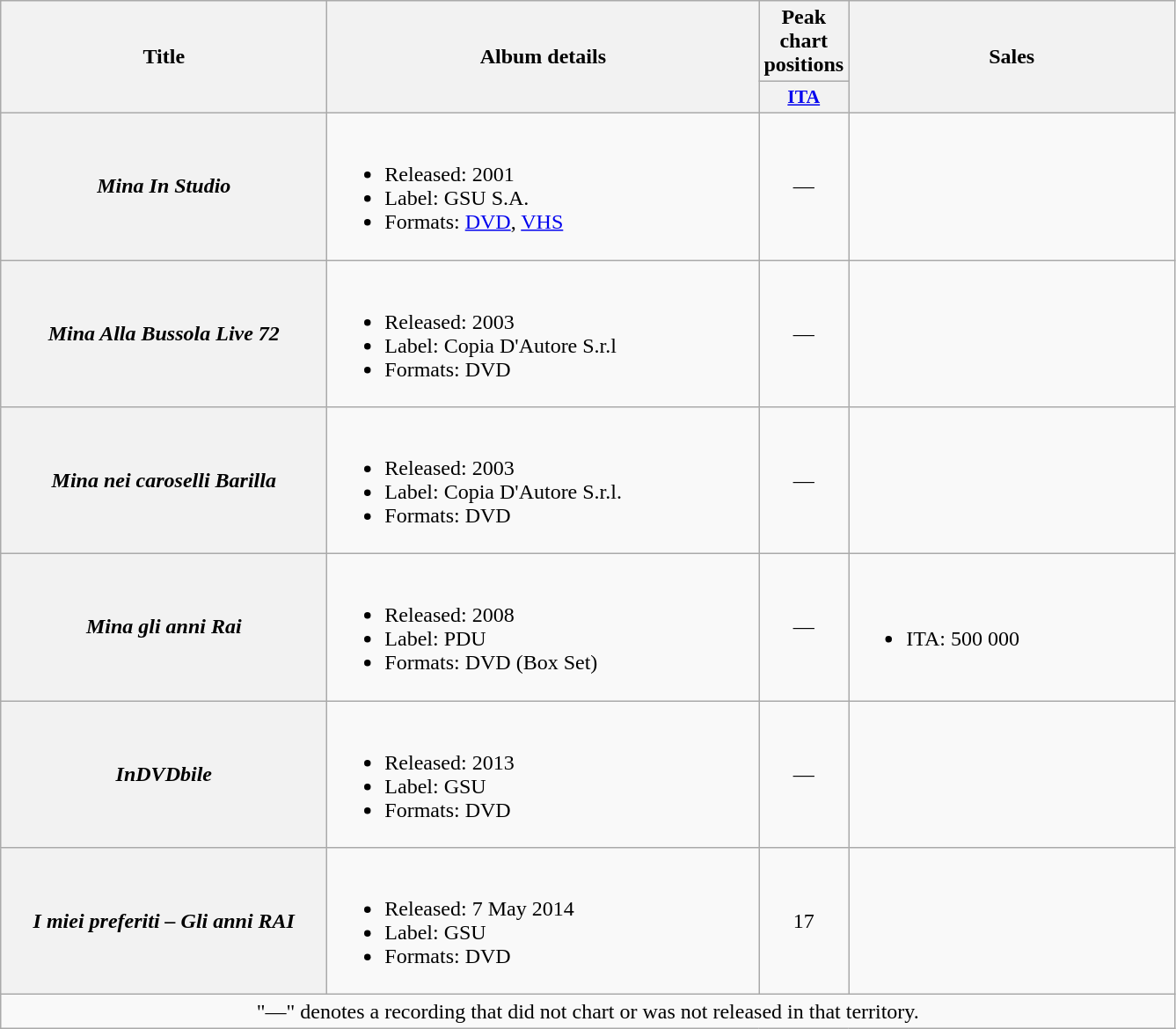<table class="wikitable plainrowheaders" style="text-align:center;">
<tr>
<th rowspan="2" style="width:15em;">Title</th>
<th rowspan="2" style="width:20em;">Album details</th>
<th>Peak<br>chart<br>positions</th>
<th rowspan="2" style="width:15em;">Sales</th>
</tr>
<tr>
<th scope="col" style="width:2.5em;font-size:90%;"><a href='#'>ITA</a><br></th>
</tr>
<tr>
<th scope="row"><em>Mina In Studio</em></th>
<td align="left"><br><ul><li>Released: 2001</li><li>Label: GSU S.A.</li><li>Formats: <a href='#'>DVD</a>, <a href='#'>VHS</a></li></ul></td>
<td>—</td>
<td align="left"></td>
</tr>
<tr>
<th scope="row"><em>Mina Alla Bussola Live 72</em></th>
<td align="left"><br><ul><li>Released: 2003</li><li>Label: Copia D'Autore S.r.l</li><li>Formats: DVD</li></ul></td>
<td>—</td>
<td align="left"></td>
</tr>
<tr>
<th scope="row"><em>Mina nei caroselli Barilla</em></th>
<td align="left"><br><ul><li>Released: 2003</li><li>Label: Copia D'Autore S.r.l.</li><li>Formats: DVD</li></ul></td>
<td>—</td>
<td align="left"></td>
</tr>
<tr>
<th scope="row"><em>Mina gli anni Rai</em></th>
<td align="left"><br><ul><li>Released: 2008</li><li>Label: PDU</li><li>Formats: DVD (Box Set)</li></ul></td>
<td>—</td>
<td align="left"><br><ul><li>ITA: 500 000</li></ul></td>
</tr>
<tr>
<th scope="row"><em>InDVDbile</em></th>
<td align="left"><br><ul><li>Released: 2013</li><li>Label: GSU</li><li>Formats: DVD</li></ul></td>
<td>—</td>
<td align="left"></td>
</tr>
<tr>
<th scope="row"><em>I miei preferiti – Gli anni RAI</em></th>
<td align="left"><br><ul><li>Released: 7 May 2014</li><li>Label: GSU</li><li>Formats: DVD</li></ul></td>
<td>17</td>
<td align="left"></td>
</tr>
<tr>
<td colspan="4" style="text-align:center;" style="font-size:90%">"—" denotes a recording that did not chart or was not released in that territory.</td>
</tr>
</table>
